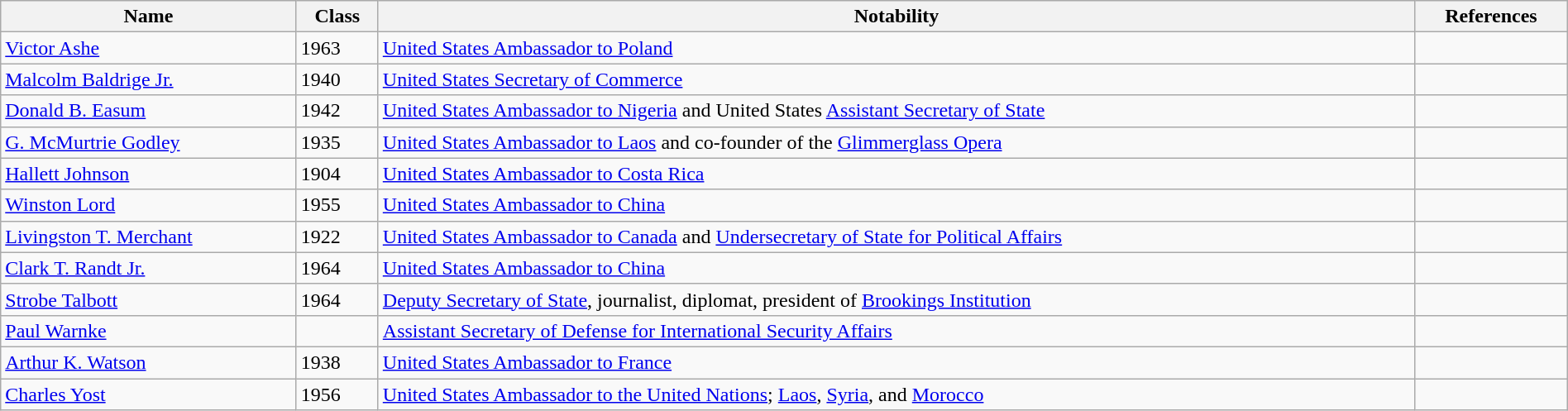<table class="wikitable sortable" style="width:100%;">
<tr>
<th>Name</th>
<th>Class</th>
<th>Notability</th>
<th>References</th>
</tr>
<tr>
<td><a href='#'>Victor Ashe</a></td>
<td>1963</td>
<td><a href='#'>United States Ambassador to Poland</a></td>
<td></td>
</tr>
<tr>
<td><a href='#'>Malcolm Baldrige Jr.</a></td>
<td>1940</td>
<td><a href='#'>United States Secretary of Commerce</a></td>
<td></td>
</tr>
<tr>
<td><a href='#'>Donald B. Easum</a></td>
<td>1942</td>
<td><a href='#'>United States Ambassador to Nigeria</a> and United States <a href='#'>Assistant Secretary of State</a></td>
<td></td>
</tr>
<tr>
<td><a href='#'>G. McMurtrie Godley</a></td>
<td>1935</td>
<td><a href='#'>United States Ambassador to Laos</a> and co-founder of the <a href='#'>Glimmerglass Opera</a></td>
<td></td>
</tr>
<tr>
<td><a href='#'>Hallett Johnson</a></td>
<td>1904</td>
<td><a href='#'>United States Ambassador to Costa Rica</a></td>
<td></td>
</tr>
<tr>
<td><a href='#'>Winston Lord</a></td>
<td>1955</td>
<td><a href='#'>United States Ambassador to China</a></td>
<td></td>
</tr>
<tr>
<td><a href='#'>Livingston T. Merchant</a></td>
<td>1922</td>
<td><a href='#'>United States Ambassador to Canada</a> and <a href='#'>Undersecretary of State for Political Affairs</a></td>
<td></td>
</tr>
<tr>
<td><a href='#'>Clark T. Randt Jr.</a></td>
<td>1964</td>
<td><a href='#'>United States Ambassador to China</a></td>
<td></td>
</tr>
<tr>
<td><a href='#'>Strobe Talbott</a></td>
<td>1964</td>
<td><a href='#'>Deputy Secretary of State</a>, journalist, diplomat, president of <a href='#'>Brookings Institution</a></td>
<td></td>
</tr>
<tr>
<td><a href='#'>Paul Warnke</a></td>
<td></td>
<td><a href='#'>Assistant Secretary of Defense for International Security Affairs</a></td>
<td></td>
</tr>
<tr>
<td><a href='#'>Arthur K. Watson</a></td>
<td>1938</td>
<td><a href='#'>United States Ambassador to France</a></td>
<td></td>
</tr>
<tr>
<td><a href='#'>Charles Yost</a></td>
<td>1956</td>
<td><a href='#'>United States Ambassador to the United Nations</a>; <a href='#'>Laos</a>, <a href='#'>Syria</a>, and <a href='#'>Morocco</a></td>
<td></td>
</tr>
</table>
